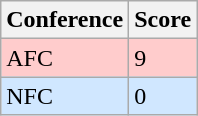<table class="wikitable">
<tr>
<th>Conference</th>
<th>Score</th>
</tr>
<tr>
<td style="background:#FFCCCC">AFC</td>
<td style="background:#FFCCCC">9</td>
</tr>
<tr>
<td style="background:#D0E7FF">NFC</td>
<td style="background:#D0E7FF">0</td>
</tr>
</table>
